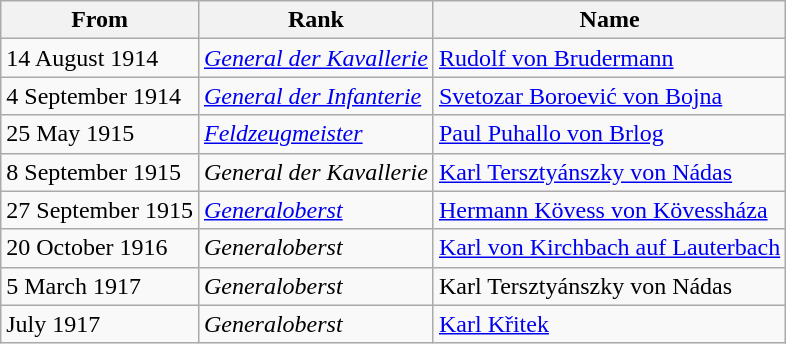<table class="wikitable">
<tr>
<th>From</th>
<th>Rank</th>
<th>Name</th>
</tr>
<tr>
<td>14 August 1914</td>
<td><em><a href='#'>General der Kavallerie</a></em></td>
<td><a href='#'>Rudolf von Brudermann</a></td>
</tr>
<tr>
<td>4 September 1914</td>
<td><em><a href='#'>General der Infanterie</a></em></td>
<td><a href='#'>Svetozar Boroević von Bojna</a></td>
</tr>
<tr>
<td>25 May 1915</td>
<td><em><a href='#'>Feldzeugmeister</a></em></td>
<td><a href='#'>Paul Puhallo von Brlog</a></td>
</tr>
<tr>
<td>8 September 1915</td>
<td><em>General der Kavallerie</em></td>
<td><a href='#'>Karl Tersztyánszky von Nádas</a></td>
</tr>
<tr>
<td>27 September 1915</td>
<td><em><a href='#'>Generaloberst</a></em></td>
<td><a href='#'>Hermann Kövess von Kövessháza</a></td>
</tr>
<tr>
<td>20 October 1916</td>
<td><em>Generaloberst</em></td>
<td><a href='#'>Karl von Kirchbach auf Lauterbach</a></td>
</tr>
<tr>
<td>5 March 1917</td>
<td><em>Generaloberst</em></td>
<td>Karl Tersztyánszky von Nádas</td>
</tr>
<tr>
<td>July 1917</td>
<td><em>Generaloberst</em></td>
<td><a href='#'>Karl Křitek</a></td>
</tr>
</table>
